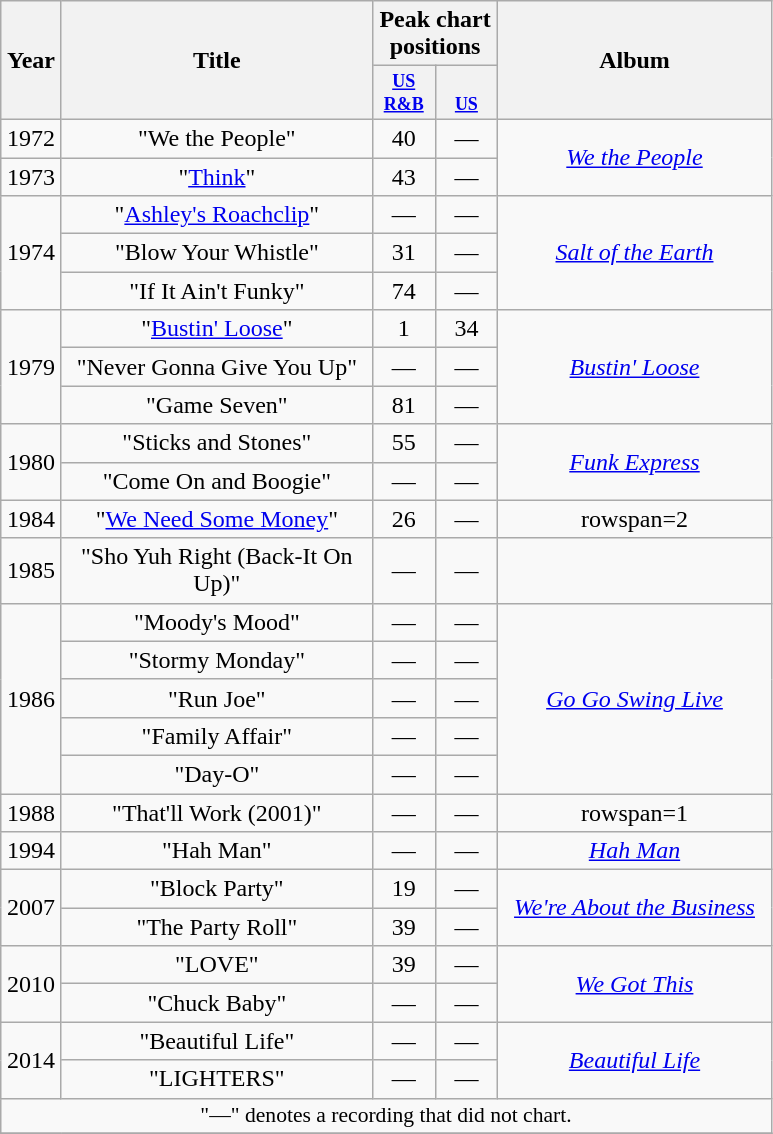<table class="wikitable plainrowheaders" style="text-align:center;" border="1">
<tr>
<th rowspan="2" width="33">Year</th>
<th width="200" rowspan="2">Title</th>
<th colspan="2">Peak chart positions</th>
<th rowspan="2" width="175">Album</th>
</tr>
<tr>
<th style="width:3em;font-size:75%"><a href='#'>US<br> R&B</a><br></th>
<th style="width:3em;font-size:75%"><br><a href='#'>US</a><br></th>
</tr>
<tr>
<td align="center" rowspan=1>1972</td>
<td>"We the People"</td>
<td align="center">40</td>
<td align="center">—</td>
<td rowspan=2><em><a href='#'>We the People</a></em></td>
</tr>
<tr>
<td align="center" rowspan=1>1973</td>
<td>"<a href='#'>Think</a>"</td>
<td align="center">43</td>
<td align="center">—</td>
</tr>
<tr>
<td align="center" rowspan=3>1974</td>
<td>"<a href='#'>Ashley's Roachclip</a>"</td>
<td align="center">—</td>
<td align="center">—</td>
<td rowspan=3><em><a href='#'>Salt of the Earth</a></em></td>
</tr>
<tr>
<td>"Blow Your Whistle"</td>
<td align="center">31</td>
<td align="center">—</td>
</tr>
<tr>
<td>"If It Ain't Funky"</td>
<td align="center">74</td>
<td align="center">—</td>
</tr>
<tr>
<td align="center" rowspan=3>1979</td>
<td>"<a href='#'>Bustin' Loose</a>"</td>
<td align="center">1</td>
<td align="center">34</td>
<td rowspan=3><em><a href='#'>Bustin' Loose</a></em></td>
</tr>
<tr>
<td>"Never Gonna Give You Up"</td>
<td align="center">—</td>
<td align="center">—</td>
</tr>
<tr>
<td>"Game Seven"</td>
<td align="center">81</td>
<td align="center">—</td>
</tr>
<tr>
<td align="center" rowspan=2>1980</td>
<td>"Sticks and Stones"</td>
<td align="center">55</td>
<td align="center">—</td>
<td rowspan=2><em><a href='#'>Funk Express</a></em></td>
</tr>
<tr>
<td>"Come On and Boogie"</td>
<td align="center">—</td>
<td align="center">—</td>
</tr>
<tr>
<td align="center" rowspan=1>1984</td>
<td>"<a href='#'>We Need Some Money</a>"</td>
<td align="center">26</td>
<td align="center">—</td>
<td>rowspan=2  </td>
</tr>
<tr>
<td align="center" rowspan=1>1985</td>
<td>"Sho Yuh Right (Back-It On Up)"</td>
<td align="center">—</td>
<td align="center">—</td>
</tr>
<tr>
<td align="center" rowspan=5>1986</td>
<td>"Moody's Mood"</td>
<td align="center">—</td>
<td align="center">—</td>
<td rowspan=5><em><a href='#'>Go Go Swing Live</a></em></td>
</tr>
<tr>
<td>"Stormy Monday"</td>
<td align="center">—</td>
<td align="center">—</td>
</tr>
<tr>
<td>"Run Joe"</td>
<td align="center">—</td>
<td align="center">—</td>
</tr>
<tr>
<td>"Family Affair"</td>
<td align="center">—</td>
<td align="center">—</td>
</tr>
<tr>
<td>"Day-O"</td>
<td align="center">—</td>
<td align="center">—</td>
</tr>
<tr>
<td align="center" rowspan=1>1988</td>
<td>"That'll Work (2001)"</td>
<td align="center">—</td>
<td align="center">—</td>
<td>rowspan=1  </td>
</tr>
<tr>
<td align="center" rowspan=1>1994</td>
<td>"Hah Man"</td>
<td align="center">—</td>
<td align="center">—</td>
<td rowspan=1><em><a href='#'>Hah Man</a></em></td>
</tr>
<tr>
<td align="center" rowspan=2>2007</td>
<td>"Block Party"<br></td>
<td align="center">19</td>
<td align="center">—</td>
<td rowspan=2><em><a href='#'>We're About the Business</a></em></td>
</tr>
<tr>
<td>"The Party Roll"</td>
<td align="center">39</td>
<td align="center">—</td>
</tr>
<tr>
<td align="center" rowspan=2>2010</td>
<td>"LOVE"<br></td>
<td align="center">39</td>
<td align="center">—</td>
<td rowspan=2><em><a href='#'>We Got This</a></em></td>
</tr>
<tr>
<td>"Chuck Baby"<br></td>
<td align="center">—</td>
<td align="center">—</td>
</tr>
<tr>
<td align="center" rowspan=2>2014</td>
<td>"Beautiful Life"<br></td>
<td align="center">—</td>
<td align="center">—</td>
<td rowspan=2><em><a href='#'>Beautiful Life</a></em></td>
</tr>
<tr>
<td>"LIGHTERS"<br></td>
<td align="center">—</td>
<td align="center">—</td>
</tr>
<tr>
<td colspan="14" style="font-size:90%">"—" denotes a recording that did not chart.</td>
</tr>
<tr>
</tr>
</table>
